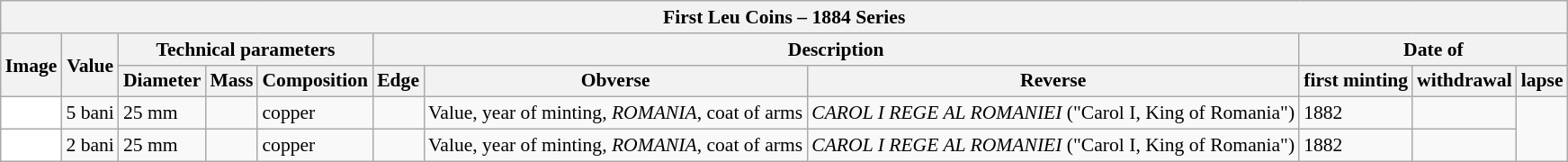<table class="wikitable" style="font-size: 90%">
<tr>
<th colspan="11">First Leu Coins –  1884 Series</th>
</tr>
<tr>
<th rowspan="2">Image</th>
<th rowspan="2">Value</th>
<th colspan="3">Technical parameters</th>
<th colspan="3">Description</th>
<th colspan="3">Date of</th>
</tr>
<tr>
<th>Diameter</th>
<th>Mass</th>
<th>Composition</th>
<th>Edge</th>
<th>Obverse</th>
<th>Reverse</th>
<th>first minting</th>
<th>withdrawal</th>
<th>lapse</th>
</tr>
<tr>
<td align="center" bgcolor="white"></td>
<td>5 bani</td>
<td>25 mm</td>
<td></td>
<td>copper</td>
<td></td>
<td>Value, year of minting, <em>ROMANIA</em>, coat of arms</td>
<td><em>CAROL I REGE AL ROMANIEI</em> ("Carol I, King of Romania")</td>
<td>1882</td>
<td></td>
</tr>
<tr>
<td align="center" bgcolor="white"></td>
<td>2 bani</td>
<td>25 mm</td>
<td></td>
<td>copper</td>
<td></td>
<td>Value, year of minting, <em>ROMANIA</em>, coat of arms</td>
<td><em>CAROL I REGE AL ROMANIEI</em> ("Carol I, King of Romania")</td>
<td>1882</td>
<td></td>
</tr>
</table>
